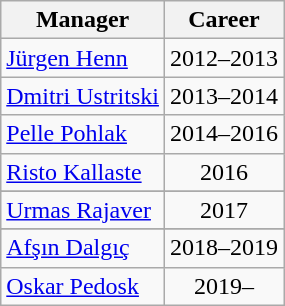<table class="wikitable" style="text-align:center">
<tr>
<th>Manager</th>
<th>Career</th>
</tr>
<tr>
<td align=left> <a href='#'>Jürgen Henn</a></td>
<td>2012–2013</td>
</tr>
<tr>
<td align=left> <a href='#'>Dmitri Ustritski</a></td>
<td>2013–2014</td>
</tr>
<tr>
<td align=left> <a href='#'>Pelle Pohlak</a></td>
<td>2014–2016</td>
</tr>
<tr>
<td align=left> <a href='#'>Risto Kallaste</a></td>
<td>2016</td>
</tr>
<tr>
</tr>
<tr>
<td align=left> <a href='#'>Urmas Rajaver</a></td>
<td>2017</td>
</tr>
<tr>
</tr>
<tr>
<td align=left> <a href='#'>Afşın Dalgıç</a></td>
<td>2018–2019</td>
</tr>
<tr>
<td align=left> <a href='#'>Oskar Pedosk</a></td>
<td>2019–</td>
</tr>
</table>
